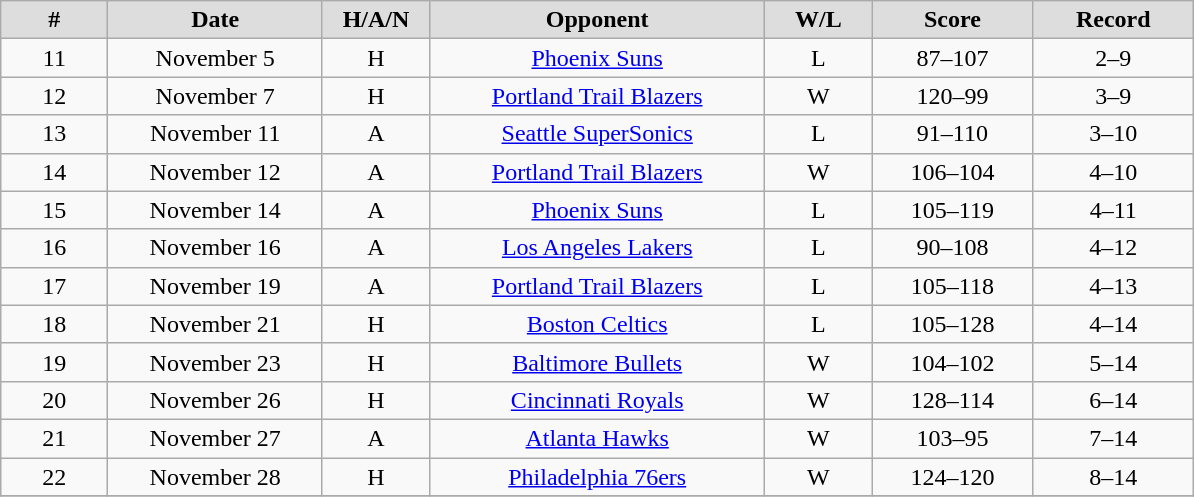<table class="wikitable" width="63%">
<tr>
<th style="background:#dddddd;" width="8%">#</th>
<th style="background:#dddddd;" width="16%">Date</th>
<th style="background:#dddddd;" width="8%">H/A/N</th>
<th style="background:#dddddd;" width="25%">Opponent</th>
<th style="background:#dddddd;" width="8%">W/L</th>
<th style="background:#dddddd;" width="12%">Score</th>
<th style="background:#dddddd;" width="12%">Record</th>
</tr>
<tr align="center"    bgcolor="">
<td>11</td>
<td>November 5</td>
<td>H</td>
<td><a href='#'>Phoenix Suns</a></td>
<td>L</td>
<td>87–107</td>
<td>2–9</td>
</tr>
<tr align="center"    bgcolor="">
<td>12</td>
<td>November 7</td>
<td>H</td>
<td><a href='#'>Portland Trail Blazers</a></td>
<td>W</td>
<td>120–99</td>
<td>3–9</td>
</tr>
<tr align="center"    bgcolor="">
<td>13</td>
<td>November 11</td>
<td>A</td>
<td><a href='#'>Seattle SuperSonics</a></td>
<td>L</td>
<td>91–110</td>
<td>3–10</td>
</tr>
<tr align="center"    bgcolor="">
<td>14</td>
<td>November 12</td>
<td>A</td>
<td><a href='#'>Portland Trail Blazers</a></td>
<td>W</td>
<td>106–104</td>
<td>4–10</td>
</tr>
<tr align="center"    bgcolor="">
<td>15</td>
<td>November 14</td>
<td>A</td>
<td><a href='#'>Phoenix Suns</a></td>
<td>L</td>
<td>105–119</td>
<td>4–11</td>
</tr>
<tr align="center"    bgcolor="">
<td>16</td>
<td>November 16</td>
<td>A</td>
<td><a href='#'>Los Angeles Lakers</a></td>
<td>L</td>
<td>90–108</td>
<td>4–12</td>
</tr>
<tr align="center"    bgcolor="">
<td>17</td>
<td>November 19</td>
<td>A</td>
<td><a href='#'>Portland Trail Blazers</a></td>
<td>L</td>
<td>105–118</td>
<td>4–13</td>
</tr>
<tr align="center"    bgcolor="">
<td>18</td>
<td>November 21</td>
<td>H</td>
<td><a href='#'>Boston Celtics</a></td>
<td>L</td>
<td>105–128</td>
<td>4–14</td>
</tr>
<tr align="center"    bgcolor="">
<td>19</td>
<td>November 23</td>
<td>H</td>
<td><a href='#'>Baltimore Bullets</a></td>
<td>W</td>
<td>104–102</td>
<td>5–14</td>
</tr>
<tr align="center"    bgcolor="">
<td>20</td>
<td>November 26</td>
<td>H</td>
<td><a href='#'>Cincinnati Royals</a></td>
<td>W</td>
<td>128–114</td>
<td>6–14</td>
</tr>
<tr align="center"    bgcolor="">
<td>21</td>
<td>November 27</td>
<td>A</td>
<td><a href='#'>Atlanta Hawks</a></td>
<td>W</td>
<td>103–95</td>
<td>7–14</td>
</tr>
<tr align="center"    bgcolor="">
<td>22</td>
<td>November 28</td>
<td>H</td>
<td><a href='#'>Philadelphia 76ers</a></td>
<td>W</td>
<td>124–120</td>
<td>8–14</td>
</tr>
<tr align="center"    bgcolor="">
</tr>
</table>
